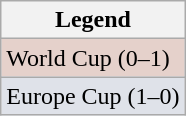<table class="wikitable">
<tr>
<th>Legend</th>
</tr>
<tr style="background:#e5d1cb;">
<td>World Cup (0–1)</td>
</tr>
<tr style="background:#dfe2e9;">
<td>Europe Cup (1–0)</td>
</tr>
</table>
